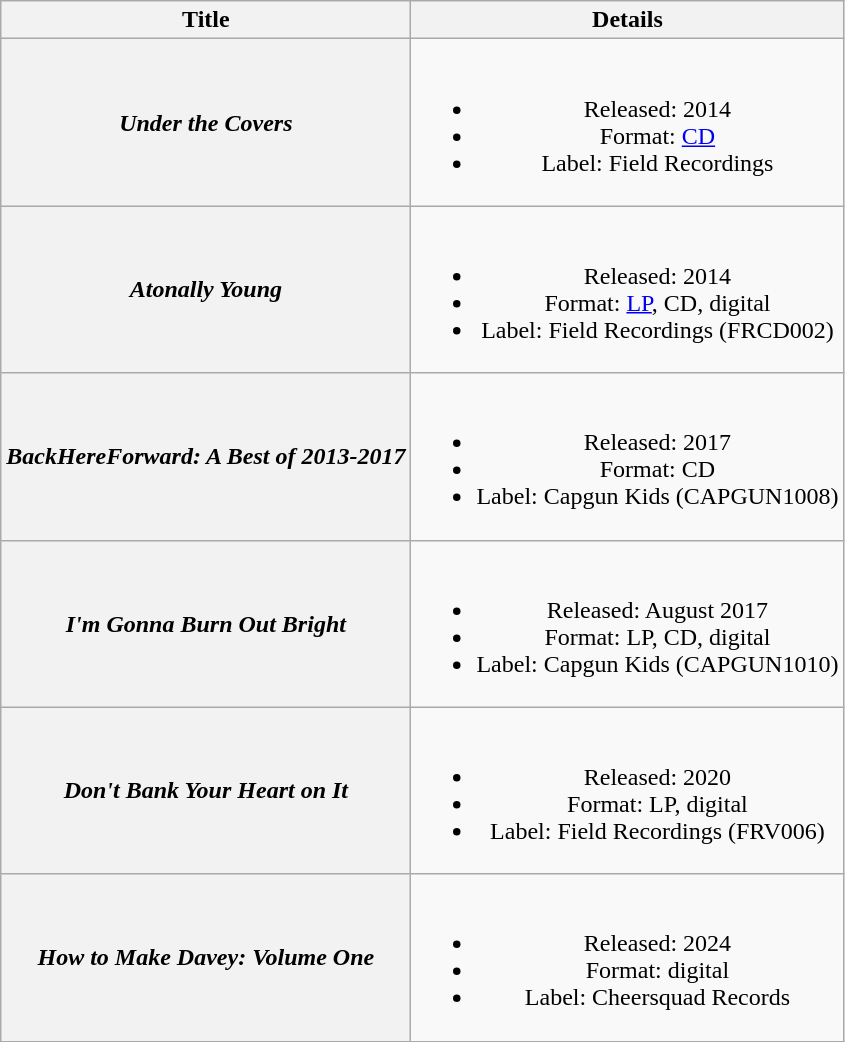<table class="wikitable plainrowheaders" style="text-align:center;" border="1">
<tr>
<th>Title</th>
<th>Details</th>
</tr>
<tr>
<th scope="row"><em>Under the Covers</em></th>
<td><br><ul><li>Released: 2014</li><li>Format: <a href='#'>CD</a></li><li>Label: Field Recordings</li></ul></td>
</tr>
<tr>
<th scope="row"><em>Atonally Young</em></th>
<td><br><ul><li>Released: 2014</li><li>Format: <a href='#'>LP</a>, CD, digital</li><li>Label: Field Recordings (FRCD002)</li></ul></td>
</tr>
<tr>
<th scope="row"><em>BackHereForward: A Best of 2013-2017</em></th>
<td><br><ul><li>Released: 2017</li><li>Format: CD</li><li>Label: Capgun Kids (CAPGUN1008)</li></ul></td>
</tr>
<tr>
<th scope="row"><em>I'm Gonna Burn Out Bright</em></th>
<td><br><ul><li>Released: August 2017</li><li>Format: LP, CD, digital</li><li>Label: Capgun Kids (CAPGUN1010)</li></ul></td>
</tr>
<tr>
<th scope="row"><em>Don't Bank Your Heart on It</em></th>
<td><br><ul><li>Released: 2020</li><li>Format: LP, digital</li><li>Label: Field Recordings (FRV006)</li></ul></td>
</tr>
<tr>
<th scope="row"><em>How to Make Davey: Volume One</em></th>
<td><br><ul><li>Released: 2024</li><li>Format: digital</li><li>Label: Cheersquad Records</li></ul></td>
</tr>
</table>
